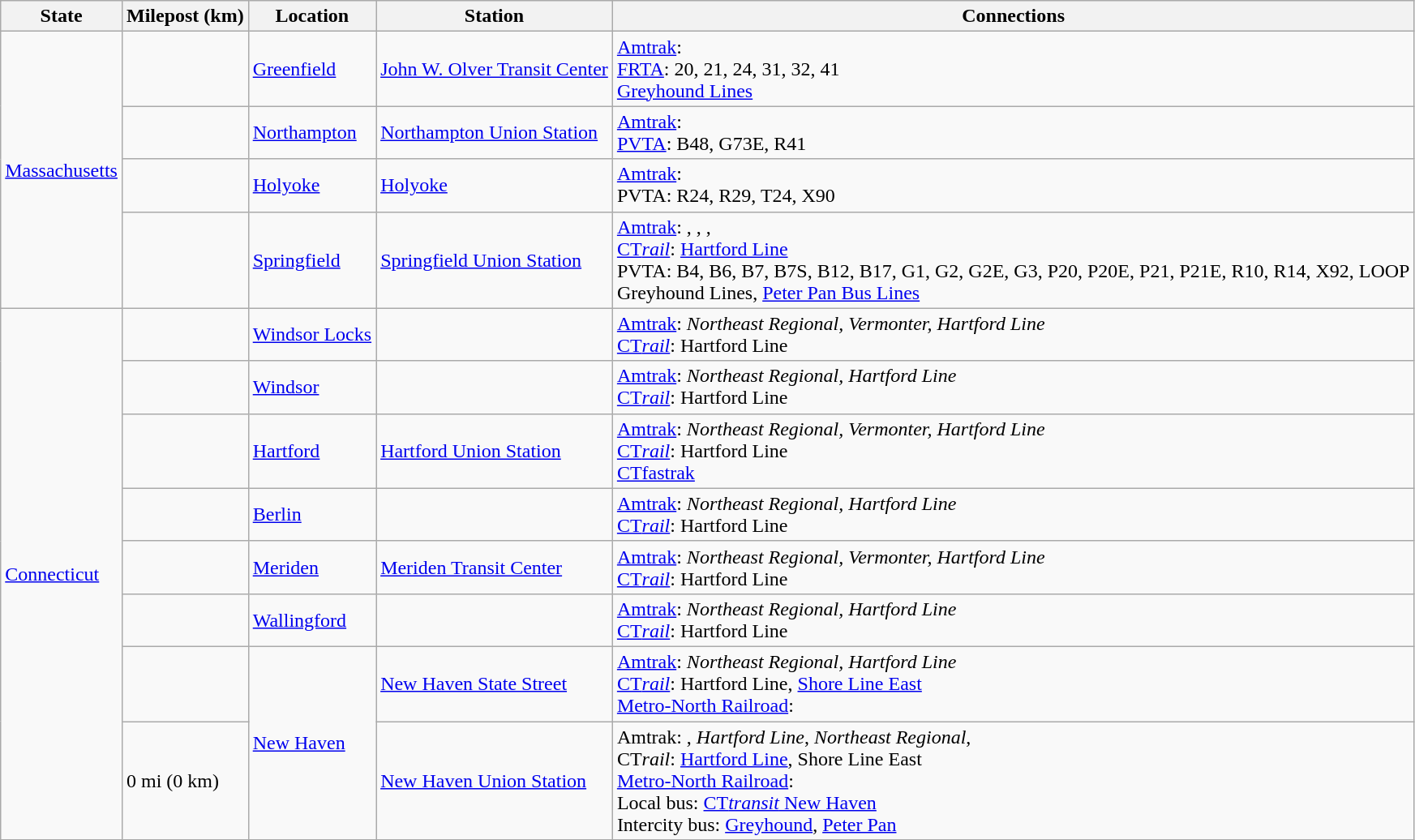<table class="wikitable">
<tr>
<th>State</th>
<th>Milepost (km)</th>
<th>Location</th>
<th>Station</th>
<th>Connections</th>
</tr>
<tr>
<td rowspan=4><a href='#'>Massachusetts</a></td>
<td></td>
<td><a href='#'>Greenfield</a></td>
<td><a href='#'>John W. Olver Transit Center</a></td>
<td> <a href='#'>Amtrak</a>: <br> <a href='#'>FRTA</a>: 20, 21, 24, 31, 32, 41<br> <a href='#'>Greyhound Lines</a></td>
</tr>
<tr>
<td></td>
<td><a href='#'>Northampton</a></td>
<td><a href='#'>Northampton Union Station</a></td>
<td> <a href='#'>Amtrak</a>: <br> <a href='#'>PVTA</a>: B48, G73E, R41</td>
</tr>
<tr>
<td></td>
<td><a href='#'>Holyoke</a></td>
<td><a href='#'>Holyoke</a></td>
<td> <a href='#'>Amtrak</a>: <br> PVTA: R24, R29, T24, X90</td>
</tr>
<tr>
<td></td>
<td><a href='#'>Springfield</a></td>
<td><a href='#'>Springfield Union Station</a></td>
<td> <a href='#'>Amtrak</a>: , , , <br> <a href='#'>CT<em>rail</em></a>: <a href='#'>Hartford Line</a><br> PVTA: B4, B6, B7, B7S, B12, B17, G1, G2, G2E, G3, P20, P20E, P21, P21E, R10, R14, X92, LOOP<br> Greyhound Lines,  <a href='#'>Peter Pan Bus Lines</a></td>
</tr>
<tr>
<td rowspan=8><a href='#'>Connecticut</a></td>
<td></td>
<td><a href='#'>Windsor Locks</a></td>
<td></td>
<td> <a href='#'>Amtrak</a>: <em>Northeast Regional, Vermonter, Hartford Line</em><br> <a href='#'>CT<em>rail</em></a>: Hartford Line</td>
</tr>
<tr>
<td></td>
<td><a href='#'>Windsor</a></td>
<td></td>
<td> <a href='#'>Amtrak</a>: <em>Northeast Regional, Hartford Line</em><br> <a href='#'>CT<em>rail</em></a>: Hartford Line</td>
</tr>
<tr>
<td></td>
<td><a href='#'>Hartford</a></td>
<td><a href='#'>Hartford Union Station</a></td>
<td> <a href='#'>Amtrak</a>: <em>Northeast Regional, Vermonter, Hartford Line</em><br> <a href='#'>CT<em>rail</em></a>: Hartford Line<br> <a href='#'>CTfastrak</a></td>
</tr>
<tr>
<td></td>
<td><a href='#'>Berlin</a></td>
<td></td>
<td> <a href='#'>Amtrak</a>: <em>Northeast Regional, Hartford Line</em><br> <a href='#'>CT<em>rail</em></a>: Hartford Line</td>
</tr>
<tr>
<td></td>
<td><a href='#'>Meriden</a></td>
<td><a href='#'>Meriden Transit Center</a></td>
<td> <a href='#'>Amtrak</a>: <em>Northeast Regional, Vermonter, Hartford Line</em><br> <a href='#'>CT<em>rail</em></a>: Hartford Line</td>
</tr>
<tr>
<td></td>
<td><a href='#'>Wallingford</a></td>
<td></td>
<td> <a href='#'>Amtrak</a>: <em>Northeast Regional, Hartford Line</em><br> <a href='#'>CT<em>rail</em></a>: Hartford Line</td>
</tr>
<tr>
<td></td>
<td rowspan=2><a href='#'>New Haven</a></td>
<td><a href='#'>New Haven State Street</a></td>
<td> <a href='#'>Amtrak</a>: <em>Northeast Regional, Hartford Line</em><br> <a href='#'>CT<em>rail</em></a>: Hartford Line, <a href='#'>Shore Line East</a><br> <a href='#'>Metro-North Railroad</a>: </td>
</tr>
<tr>
<td>0 mi (0 km)</td>
<td><a href='#'>New Haven Union Station</a></td>
<td> Amtrak: , <em>Hartford Line</em>, <em>Northeast Regional</em>, <br> CT<em>rail</em>: <a href='#'>Hartford Line</a>, Shore Line East<br> <a href='#'>Metro-North Railroad</a>: <br> Local bus: <a href='#'>CT<em>transit</em> New Haven</a><br> Intercity bus:  <a href='#'>Greyhound</a>, <a href='#'>Peter Pan</a></td>
</tr>
</table>
